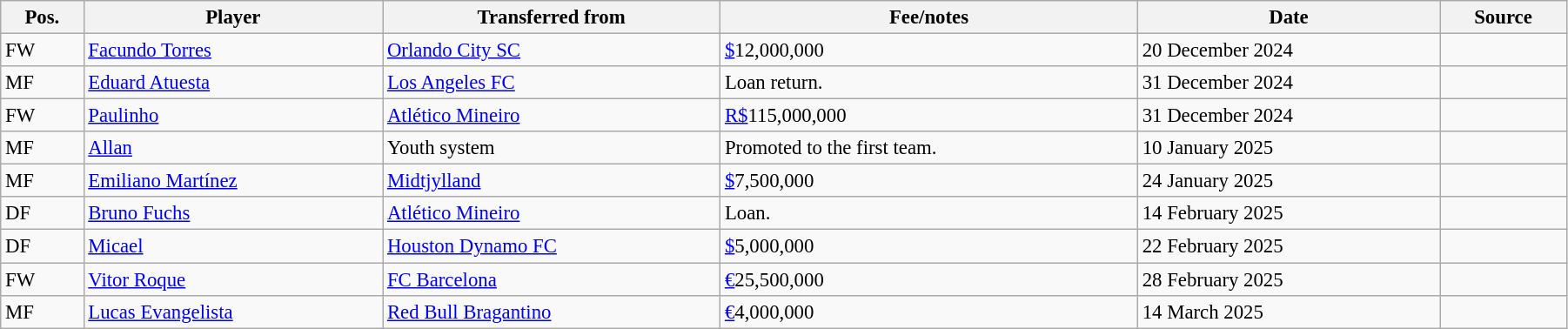<table class="wikitable sortable" style="width:95%; text-align:center; font-size:95%; text-align:left;">
<tr>
<th><strong>Pos.</strong></th>
<th><strong>Player</strong></th>
<th><strong>Transferred from</strong></th>
<th><strong>Fee/notes</strong></th>
<th><strong>Date</strong></th>
<th><strong>Source</strong></th>
</tr>
<tr>
<td>FW</td>
<td> <a href='#'>Facundo Torres</a></td>
<td> <a href='#'>Orlando City SC</a></td>
<td><a href='#'>$</a>12,000,000</td>
<td>20 December 2024</td>
<td align=center></td>
</tr>
<tr>
<td>MF</td>
<td> <a href='#'>Eduard Atuesta</a></td>
<td> <a href='#'>Los Angeles FC</a></td>
<td>Loan return.</td>
<td>31 December 2024</td>
<td align=center></td>
</tr>
<tr>
<td>FW</td>
<td> <a href='#'>Paulinho</a></td>
<td> <a href='#'>Atlético Mineiro</a></td>
<td><a href='#'>R$</a>115,000,000</td>
<td>31 December 2024</td>
<td align=center></td>
</tr>
<tr>
<td>MF</td>
<td> <a href='#'>Allan</a></td>
<td>Youth system</td>
<td>Promoted to the first team.</td>
<td>10 January 2025</td>
<td align=center></td>
</tr>
<tr>
<td>MF</td>
<td> <a href='#'>Emiliano Martínez</a></td>
<td> <a href='#'>Midtjylland</a></td>
<td><a href='#'>$</a>7,500,000</td>
<td>24 January 2025</td>
<td align=center></td>
</tr>
<tr>
<td>DF</td>
<td> <a href='#'>Bruno Fuchs</a></td>
<td> <a href='#'>Atlético Mineiro</a></td>
<td>Loan.</td>
<td>14 February 2025</td>
<td align=center></td>
</tr>
<tr>
<td>DF</td>
<td> <a href='#'>Micael</a></td>
<td> <a href='#'>Houston Dynamo FC</a></td>
<td><a href='#'>$</a>5,000,000</td>
<td>22 February 2025</td>
<td align=center></td>
</tr>
<tr>
<td>FW</td>
<td> <a href='#'>Vitor Roque</a></td>
<td> <a href='#'>FC Barcelona</a></td>
<td><a href='#'>€</a>25,500,000</td>
<td>28 February 2025</td>
<td align=center></td>
</tr>
<tr>
<td>MF</td>
<td> <a href='#'>Lucas Evangelista</a></td>
<td> <a href='#'>Red Bull Bragantino</a></td>
<td><a href='#'>€</a>4,000,000</td>
<td>14 March 2025</td>
<td align=center></td>
</tr>
</table>
